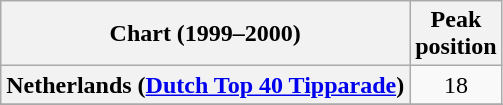<table class="wikitable sortable plainrowheaders">
<tr>
<th align="center">Chart (1999–2000)</th>
<th align="center">Peak<br>position</th>
</tr>
<tr>
<th scope="row">Netherlands (<a href='#'>Dutch Top 40 Tipparade</a>)</th>
<td align="center">18</td>
</tr>
<tr>
</tr>
<tr>
</tr>
<tr>
</tr>
<tr>
</tr>
</table>
